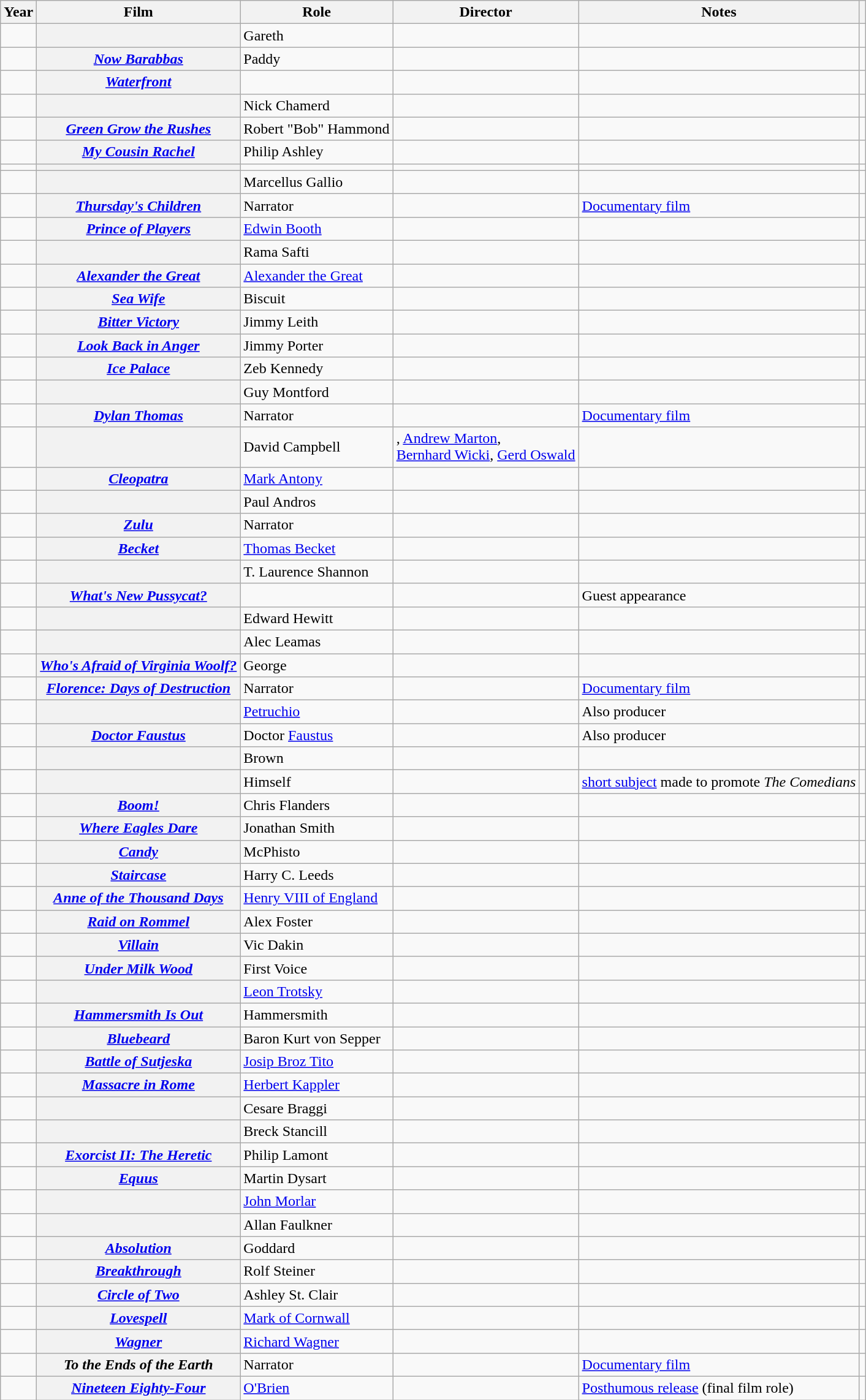<table class="wikitable plainrowheaders sortable" style="margin-right: 0;">
<tr>
<th scope="col">Year</th>
<th scope="col">Film</th>
<th scope="col">Role</th>
<th scope="col">Director</th>
<th scope="col" class="unsortable">Notes</th>
<th scope="col" class="unsortable"></th>
</tr>
<tr>
<td style="text-align: center;"></td>
<th scope="row"></th>
<td>Gareth</td>
<td></td>
<td></td>
<td style="text-align: center;"></td>
</tr>
<tr>
<td style="text-align: center;"></td>
<th scope="row"><em><a href='#'>Now Barabbas</a></em></th>
<td>Paddy</td>
<td></td>
<td></td>
<td style="text-align: center;"></td>
</tr>
<tr>
<td style="text-align: center;"></td>
<th scope="row"><em><a href='#'>Waterfront</a></em></th>
<td></td>
<td></td>
<td></td>
<td style="text-align: center;"></td>
</tr>
<tr>
<td style="text-align: center;"></td>
<th scope="row"></th>
<td>Nick Chamerd</td>
<td></td>
<td></td>
<td style="text-align: center;"></td>
</tr>
<tr>
<td style="text-align: center;"></td>
<th scope="row"><em><a href='#'>Green Grow the Rushes</a></em></th>
<td>Robert "Bob" Hammond</td>
<td></td>
<td></td>
<td style="text-align: center;"></td>
</tr>
<tr>
<td style="text-align: center;"></td>
<th scope="row"><em><a href='#'>My Cousin Rachel</a></em></th>
<td>Philip Ashley</td>
<td></td>
<td></td>
<td style="text-align: center;"></td>
</tr>
<tr>
<td style="text-align: center;"></td>
<th scope="row"></th>
<td></td>
<td></td>
<td></td>
<td style="text-align: center;"></td>
</tr>
<tr>
<td style="text-align: center;"></td>
<th scope="row"></th>
<td>Marcellus Gallio</td>
<td></td>
<td></td>
<td style="text-align: center;"></td>
</tr>
<tr>
<td style="text-align: center;"></td>
<th scope="row"><em><a href='#'>Thursday's Children</a></em></th>
<td>Narrator</td>
<td></td>
<td><a href='#'>Documentary film</a></td>
<td style="text-align: center;"></td>
</tr>
<tr>
<td style="text-align: center;"></td>
<th scope="row"><em><a href='#'>Prince of Players</a></em></th>
<td><a href='#'>Edwin Booth</a></td>
<td></td>
<td></td>
<td style="text-align: center;"></td>
</tr>
<tr>
<td style="text-align: center;"></td>
<th scope="row"></th>
<td>Rama Safti</td>
<td></td>
<td></td>
<td style="text-align: center;"></td>
</tr>
<tr>
<td style="text-align: center;"></td>
<th scope="row"><em><a href='#'>Alexander the Great</a></em></th>
<td><a href='#'>Alexander the Great</a></td>
<td></td>
<td></td>
<td style="text-align: center;"></td>
</tr>
<tr>
<td style="text-align: center;"></td>
<th scope="row"><em><a href='#'>Sea Wife</a></em></th>
<td>Biscuit</td>
<td></td>
<td></td>
<td style="text-align: center;"></td>
</tr>
<tr>
<td style="text-align: center;"></td>
<th scope="row"><em><a href='#'>Bitter Victory</a></em></th>
<td>Jimmy Leith</td>
<td></td>
<td></td>
<td style="text-align: center;"></td>
</tr>
<tr>
<td style="text-align: center;"></td>
<th scope="row"><em><a href='#'>Look Back in Anger</a></em></th>
<td>Jimmy Porter</td>
<td></td>
<td></td>
<td style="text-align: center;"></td>
</tr>
<tr>
<td style="text-align: center;"></td>
<th scope="row"><em><a href='#'>Ice Palace</a></em></th>
<td>Zeb Kennedy</td>
<td></td>
<td></td>
<td style="text-align: center;"></td>
</tr>
<tr>
<td style="text-align: center;"></td>
<th scope="row"></th>
<td>Guy Montford</td>
<td></td>
<td></td>
<td style="text-align: center;"></td>
</tr>
<tr>
<td style="text-align: center;"></td>
<th scope="row"><em><a href='#'>Dylan Thomas</a></em></th>
<td>Narrator</td>
<td></td>
<td><a href='#'>Documentary film</a></td>
<td style="text-align: center;"></td>
</tr>
<tr>
<td style="text-align: center;"></td>
<th scope="row"></th>
<td>David Campbell</td>
<td>, <a href='#'>Andrew Marton</a>,<br><a href='#'>Bernhard Wicki</a>, <a href='#'>Gerd Oswald</a></td>
<td></td>
<td style="text-align: center;"></td>
</tr>
<tr>
<td style="text-align: center;"></td>
<th scope="row"><em><a href='#'>Cleopatra</a></em></th>
<td><a href='#'>Mark Antony</a></td>
<td></td>
<td></td>
<td style="text-align: center;"></td>
</tr>
<tr>
<td style="text-align: center;"></td>
<th scope="row"></th>
<td>Paul Andros</td>
<td></td>
<td></td>
<td style="text-align: center;"></td>
</tr>
<tr>
<td style="text-align: center;"></td>
<th scope="row"><em><a href='#'>Zulu</a></em></th>
<td>Narrator</td>
<td></td>
<td></td>
<td style="text-align: center;"></td>
</tr>
<tr>
<td style="text-align: center;"></td>
<th scope="row"><em><a href='#'>Becket</a></em></th>
<td><a href='#'>Thomas Becket</a></td>
<td></td>
<td></td>
<td style="text-align: center;"></td>
</tr>
<tr>
<td style="text-align: center;"></td>
<th scope="row"></th>
<td>T. Laurence Shannon</td>
<td></td>
<td></td>
<td style="text-align: center;"></td>
</tr>
<tr>
<td style="text-align: center;"></td>
<th scope="row"><em><a href='#'>What's New Pussycat?</a></em></th>
<td></td>
<td></td>
<td>Guest appearance</td>
<td style="text-align: center;"></td>
</tr>
<tr>
<td style="text-align: center;"></td>
<th scope="row"></th>
<td>Edward Hewitt</td>
<td></td>
<td></td>
<td style="text-align: center;"></td>
</tr>
<tr>
<td style="text-align: center;"></td>
<th scope="row"></th>
<td>Alec Leamas</td>
<td></td>
<td></td>
<td style="text-align: center;"></td>
</tr>
<tr>
<td style="text-align: center;"></td>
<th scope="row"><em><a href='#'>Who's Afraid of Virginia Woolf?</a></em></th>
<td>George</td>
<td></td>
<td></td>
<td style="text-align: center;"></td>
</tr>
<tr>
<td style="text-align: center;"></td>
<th scope="row"><em><a href='#'>Florence: Days of Destruction</a></em></th>
<td>Narrator</td>
<td></td>
<td><a href='#'>Documentary film</a></td>
<td style="text-align: center;"></td>
</tr>
<tr>
<td style="text-align: center;"></td>
<th scope="row"></th>
<td><a href='#'>Petruchio</a></td>
<td></td>
<td>Also producer</td>
<td style="text-align: center;"></td>
</tr>
<tr>
<td style="text-align: center;"></td>
<th scope="row"><em><a href='#'>Doctor Faustus</a></em></th>
<td>Doctor <a href='#'>Faustus</a></td>
<td></td>
<td>Also producer</td>
<td style="text-align: center;"></td>
</tr>
<tr>
<td style="text-align: center;"></td>
<th scope="row"></th>
<td>Brown</td>
<td></td>
<td></td>
<td style="text-align: center;"></td>
</tr>
<tr>
<td style="text-align: center;"></td>
<th scope="row"></th>
<td>Himself</td>
<td></td>
<td><a href='#'>short subject</a> made to promote <em>The Comedians</em></td>
<td style="text-align: center;"></td>
</tr>
<tr>
<td style="text-align: center;"></td>
<th scope="row"><em><a href='#'>Boom!</a></em></th>
<td>Chris Flanders</td>
<td></td>
<td></td>
<td style="text-align: center;"></td>
</tr>
<tr>
<td style="text-align: center;"></td>
<th scope="row"><em><a href='#'>Where Eagles Dare</a></em></th>
<td>Jonathan Smith</td>
<td></td>
<td></td>
<td style="text-align: center;"></td>
</tr>
<tr>
<td style="text-align: center;"></td>
<th scope="row"><em><a href='#'>Candy</a></em></th>
<td>McPhisto</td>
<td></td>
<td></td>
<td style="text-align: center;"></td>
</tr>
<tr>
<td style="text-align: center;"></td>
<th scope="row"><em><a href='#'>Staircase</a></em></th>
<td>Harry C. Leeds</td>
<td></td>
<td></td>
<td style="text-align: center;"></td>
</tr>
<tr>
<td style="text-align: center;"></td>
<th scope="row"><em><a href='#'>Anne of the Thousand Days</a></em></th>
<td><a href='#'>Henry VIII of England</a></td>
<td></td>
<td></td>
<td style="text-align: center;"></td>
</tr>
<tr>
<td style="text-align: center;"></td>
<th scope="row"><em><a href='#'>Raid on Rommel</a></em></th>
<td>Alex Foster</td>
<td></td>
<td></td>
<td style="text-align: center;"></td>
</tr>
<tr>
<td style="text-align: center;"></td>
<th scope="row"><em><a href='#'>Villain</a></em></th>
<td>Vic Dakin</td>
<td></td>
<td></td>
<td style="text-align: center;"></td>
</tr>
<tr>
<td style="text-align: center;"></td>
<th scope="row"><em><a href='#'>Under Milk Wood</a></em></th>
<td>First Voice</td>
<td></td>
<td></td>
<td style="text-align: center;"></td>
</tr>
<tr>
<td style="text-align: center;"></td>
<th scope="row"></th>
<td><a href='#'>Leon Trotsky</a></td>
<td></td>
<td></td>
<td style="text-align: center;"></td>
</tr>
<tr>
<td style="text-align: center;"></td>
<th scope="row"><em><a href='#'>Hammersmith Is Out</a></em></th>
<td>Hammersmith</td>
<td></td>
<td></td>
<td style="text-align: center;"></td>
</tr>
<tr>
<td style="text-align: center;"></td>
<th scope="row"><em><a href='#'>Bluebeard</a></em></th>
<td>Baron Kurt von Sepper</td>
<td></td>
<td></td>
<td style="text-align: center;"></td>
</tr>
<tr>
<td style="text-align: center;"></td>
<th scope="row"><em><a href='#'>Battle of Sutjeska</a></em></th>
<td><a href='#'>Josip Broz Tito</a></td>
<td></td>
<td></td>
<td style="text-align: center;"></td>
</tr>
<tr>
<td style="text-align: center;"></td>
<th scope="row"><em><a href='#'>Massacre in Rome</a></em></th>
<td><a href='#'>Herbert Kappler</a></td>
<td></td>
<td></td>
<td style="text-align: center;"></td>
</tr>
<tr>
<td style="text-align: center;"></td>
<th scope="row"></th>
<td>Cesare Braggi</td>
<td></td>
<td></td>
<td style="text-align: center;"></td>
</tr>
<tr>
<td style="text-align: center;"></td>
<th scope="row"></th>
<td>Breck Stancill</td>
<td></td>
<td></td>
<td style="text-align: center;"></td>
</tr>
<tr>
<td style="text-align: center;"></td>
<th scope="row"><em><a href='#'>Exorcist II: The Heretic</a></em></th>
<td>Philip Lamont</td>
<td></td>
<td></td>
<td style="text-align: center;"></td>
</tr>
<tr>
<td style="text-align: center;"></td>
<th scope="row"><em><a href='#'>Equus</a></em></th>
<td>Martin Dysart</td>
<td></td>
<td></td>
<td style="text-align: center;"></td>
</tr>
<tr>
<td style="text-align: center;"></td>
<th scope="row"></th>
<td><a href='#'>John Morlar</a></td>
<td></td>
<td></td>
<td style="text-align: center;"></td>
</tr>
<tr>
<td style="text-align: center;"></td>
<th scope="row"></th>
<td>Allan Faulkner</td>
<td></td>
<td></td>
<td style="text-align: center;"></td>
</tr>
<tr>
<td style="text-align: center;"></td>
<th scope="row"><em><a href='#'>Absolution</a></em></th>
<td>Goddard</td>
<td></td>
<td></td>
<td style="text-align: center;"></td>
</tr>
<tr>
<td style="text-align: center;"></td>
<th scope="row"><em><a href='#'>Breakthrough</a></em></th>
<td>Rolf Steiner</td>
<td></td>
<td></td>
<td style="text-align: center;"></td>
</tr>
<tr>
<td style="text-align: center;"></td>
<th scope="row"><em><a href='#'>Circle of Two</a></em></th>
<td>Ashley St. Clair</td>
<td></td>
<td></td>
<td style="text-align: center;"></td>
</tr>
<tr>
<td style="text-align: center;"></td>
<th scope="row"><em><a href='#'>Lovespell</a></em></th>
<td><a href='#'>Mark of Cornwall</a></td>
<td></td>
<td></td>
<td style="text-align: center;"></td>
</tr>
<tr>
<td style="text-align: center;"></td>
<th scope="row"><em><a href='#'>Wagner</a></em></th>
<td><a href='#'>Richard Wagner</a></td>
<td></td>
<td></td>
<td style="text-align: center;"></td>
</tr>
<tr>
<td style="text-align: center;"></td>
<th scope="row"><em>To the Ends of the Earth</em></th>
<td>Narrator</td>
<td></td>
<td><a href='#'>Documentary film</a></td>
<td style="text-align: center;"></td>
</tr>
<tr>
<td style="text-align: center;"></td>
<th scope="row"><em><a href='#'>Nineteen Eighty-Four</a></em></th>
<td><a href='#'>O'Brien</a></td>
<td></td>
<td><a href='#'>Posthumous release</a> (final film role)</td>
<td style="text-align: center;"></td>
</tr>
</table>
